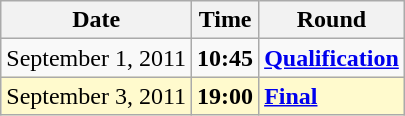<table class="wikitable">
<tr>
<th>Date</th>
<th>Time</th>
<th>Round</th>
</tr>
<tr>
<td>September 1, 2011</td>
<td><strong>10:45</strong></td>
<td><strong><a href='#'>Qualification</a></strong></td>
</tr>
<tr style=background:lemonchiffon>
<td>September 3, 2011</td>
<td><strong>19:00</strong></td>
<td><strong><a href='#'>Final</a></strong></td>
</tr>
</table>
